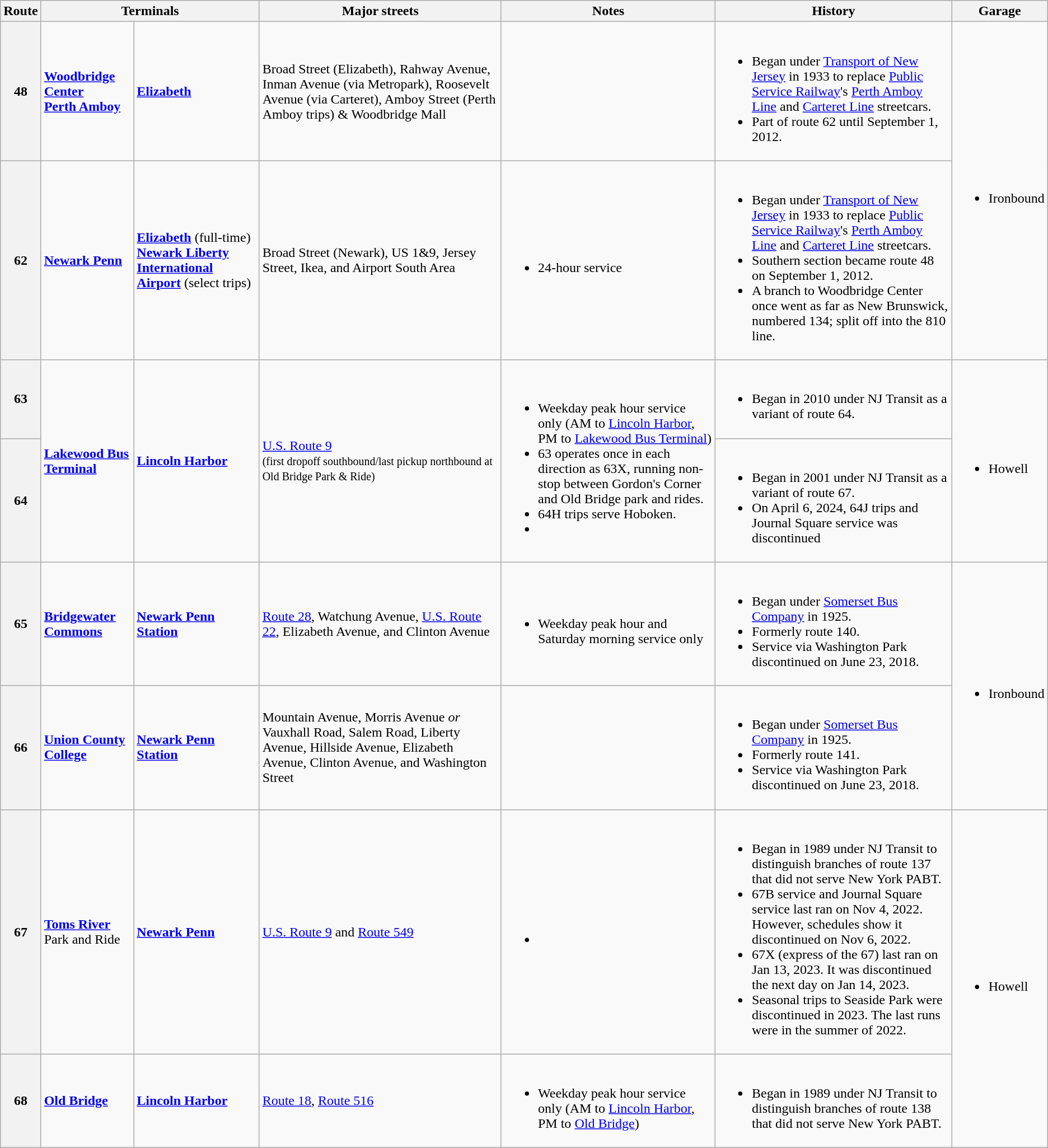<table class=wikitable>
<tr>
<th>Route</th>
<th colspan=2>Terminals</th>
<th>Major streets</th>
<th>Notes</th>
<th>History</th>
<th>Garage</th>
</tr>
<tr>
<th>48</th>
<td><strong><a href='#'>Woodbridge Center</a></strong> <br><strong><a href='#'>Perth Amboy</a></strong></td>
<td><strong><a href='#'>Elizabeth</a></strong></td>
<td>Broad Street (Elizabeth), Rahway Avenue, Inman Avenue (via Metropark), Roosevelt Avenue (via Carteret), Amboy Street (Perth Amboy trips) & Woodbridge Mall</td>
<td></td>
<td><br><ul><li>Began under <a href='#'>Transport of New Jersey</a> in 1933 to replace <a href='#'>Public Service Railway</a>'s <a href='#'>Perth Amboy Line</a> and <a href='#'>Carteret Line</a> streetcars.</li><li>Part of route 62 until September 1, 2012.</li></ul></td>
<td rowspan="2"><br><ul><li>Ironbound</li></ul></td>
</tr>
<tr>
<th>62</th>
<td><strong><a href='#'>Newark Penn</a></strong></td>
<td><strong><a href='#'>Elizabeth</a></strong> (full-time)<br><strong><a href='#'>Newark Liberty International Airport</a></strong> (select trips)</td>
<td>Broad Street (Newark), US 1&9, Jersey Street, Ikea, and Airport South Area</td>
<td><br><ul><li>24-hour service</li></ul></td>
<td><br><ul><li>Began under <a href='#'>Transport of New Jersey</a> in 1933 to replace <a href='#'>Public Service Railway</a>'s <a href='#'>Perth Amboy Line</a> and <a href='#'>Carteret Line</a> streetcars.</li><li>Southern section became route 48 on September 1, 2012.</li><li>A branch to Woodbridge Center once went as far as New Brunswick, numbered 134; split off into the 810 line.</li></ul></td>
</tr>
<tr>
<th>63</th>
<td rowspan=2><strong><a href='#'>Lakewood Bus Terminal</a></strong></td>
<td rowspan=2><strong><a href='#'>Lincoln Harbor</a></strong></td>
<td rowspan=2><a href='#'>U.S. Route 9</a><br><small>(first dropoff southbound/last pickup northbound at Old Bridge Park & Ride)</small></td>
<td rowspan=2><br><ul><li>Weekday peak hour service only (AM to <a href='#'>Lincoln Harbor</a>, PM to <a href='#'>Lakewood Bus Terminal</a>)</li><li>63 operates once in each direction as 63X, running non-stop between Gordon's Corner and Old Bridge park and rides.</li><li>64H trips serve Hoboken.</li><li></li></ul></td>
<td><br><ul><li>Began in 2010 under NJ Transit as a variant of route 64.</li></ul></td>
<td rowspan=2><br><ul><li>Howell</li></ul></td>
</tr>
<tr>
<th>64</th>
<td><br><ul><li>Began in 2001 under NJ Transit as a variant of route 67.</li><li>On April 6, 2024, 64J trips and Journal Square service was discontinued</li></ul></td>
</tr>
<tr>
<th>65</th>
<td><strong><a href='#'>Bridgewater Commons</a></strong></td>
<td><strong><a href='#'>Newark Penn Station</a></strong></td>
<td><a href='#'>Route 28</a>, Watchung Avenue, <a href='#'>U.S. Route 22</a>, Elizabeth Avenue, and Clinton Avenue</td>
<td><br><ul><li>Weekday peak hour and Saturday morning service only</li></ul></td>
<td><br><ul><li>Began under <a href='#'>Somerset Bus Company</a> in 1925.</li><li>Formerly route 140.</li><li>Service via Washington Park discontinued on June 23, 2018.</li></ul></td>
<td rowspan="2"><br><ul><li>Ironbound</li></ul></td>
</tr>
<tr>
<th>66</th>
<td><strong><a href='#'>Union County College</a></strong></td>
<td><strong><a href='#'>Newark Penn Station</a></strong></td>
<td>Mountain Avenue, Morris Avenue <em>or</em> Vauxhall Road, Salem Road, Liberty Avenue, Hillside Avenue, Elizabeth Avenue, Clinton Avenue, and Washington Street</td>
<td></td>
<td><br><ul><li>Began under <a href='#'>Somerset Bus Company</a> in 1925.</li><li>Formerly route 141.</li><li>Service via Washington Park discontinued on June 23, 2018.</li></ul></td>
</tr>
<tr>
<th>67</th>
<td><strong><a href='#'>Toms River</a></strong> Park and Ride</td>
<td><strong><a href='#'>Newark Penn</a></strong></td>
<td><a href='#'>U.S. Route 9</a> and <a href='#'>Route 549</a></td>
<td><br><ul><li></li></ul></td>
<td><br><ul><li>Began in 1989 under NJ Transit to distinguish branches of route 137 that did not serve New York PABT.</li><li>67B service and Journal Square service last ran on Nov 4, 2022. However, schedules show it discontinued on Nov 6, 2022.</li><li>67X (express of the 67) last ran on Jan 13, 2023. It was discontinued the next day on Jan 14, 2023.</li><li>Seasonal trips to Seaside Park were discontinued in 2023. The last runs were in the summer of 2022.</li></ul></td>
<td rowspan="2"><br><ul><li>Howell</li></ul></td>
</tr>
<tr>
<th>68</th>
<td><strong><a href='#'>Old Bridge</a></strong></td>
<td><strong><a href='#'>Lincoln Harbor</a></strong></td>
<td><a href='#'>Route 18</a>, <a href='#'>Route 516</a></td>
<td><br><ul><li>Weekday peak hour service only (AM to <a href='#'>Lincoln Harbor</a>, PM to <a href='#'>Old Bridge</a>)</li></ul></td>
<td><br><ul><li>Began in 1989 under NJ Transit to distinguish branches of route 138 that did not serve New York PABT.</li></ul></td>
</tr>
</table>
